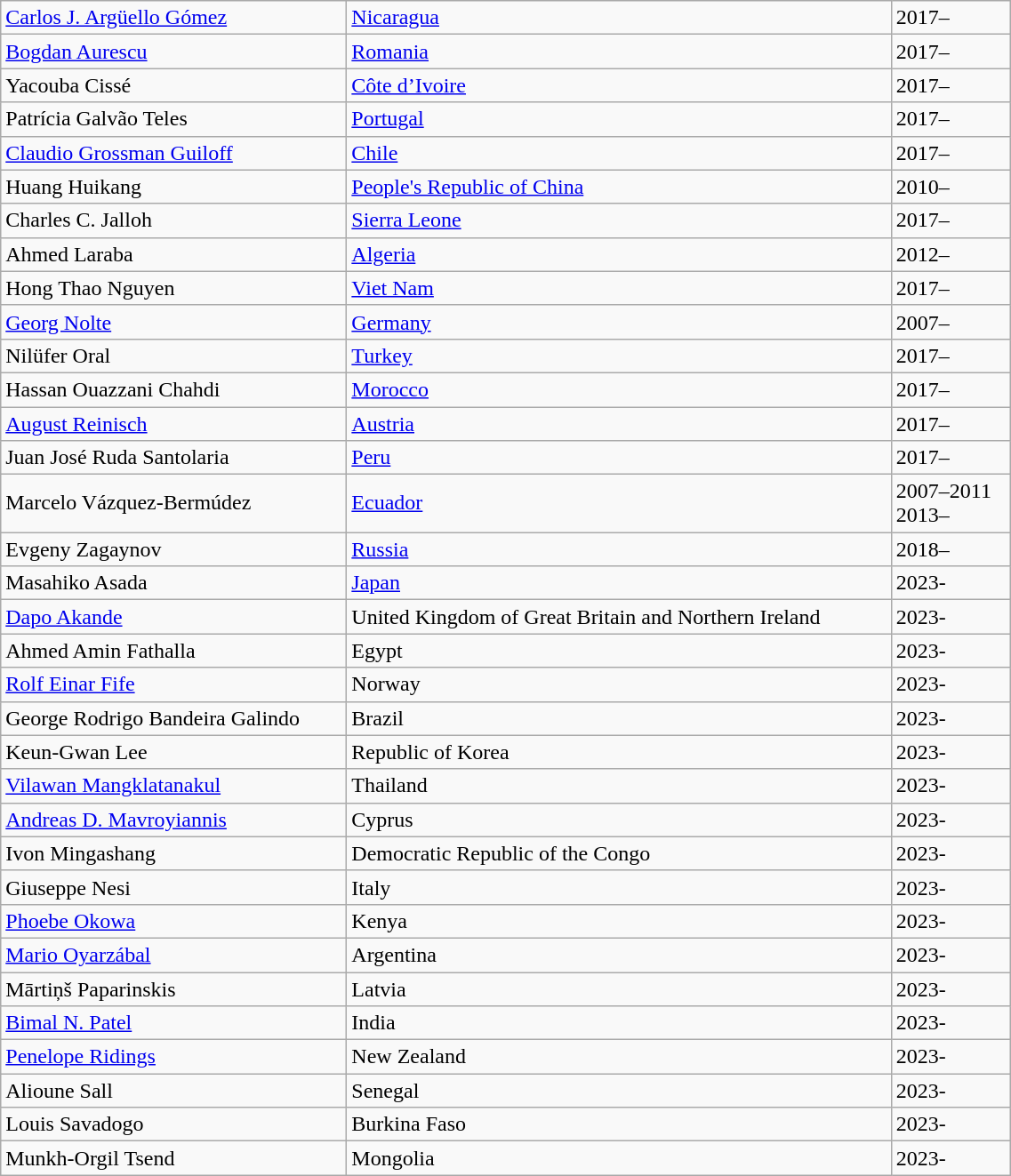<table class="wikitable sortable" width="60%">
<tr>
<td><a href='#'>Carlos J. Argüello Gómez</a></td>
<td> <a href='#'>Nicaragua</a></td>
<td>2017–</td>
</tr>
<tr>
<td><a href='#'>Bogdan Aurescu</a></td>
<td> <a href='#'>Romania</a></td>
<td>2017–</td>
</tr>
<tr>
<td>Yacouba Cissé</td>
<td> <a href='#'>Côte d’Ivoire</a></td>
<td>2017–</td>
</tr>
<tr>
<td>Patrícia Galvão Teles</td>
<td> <a href='#'>Portugal</a></td>
<td>2017–</td>
</tr>
<tr>
<td><a href='#'>Claudio Grossman Guiloff</a></td>
<td> <a href='#'>Chile</a></td>
<td>2017–</td>
</tr>
<tr>
<td>Huang Huikang</td>
<td> <a href='#'>People's Republic of China</a></td>
<td>2010–</td>
</tr>
<tr>
<td>Charles C. Jalloh</td>
<td> <a href='#'>Sierra Leone</a></td>
<td>2017–</td>
</tr>
<tr>
<td>Ahmed Laraba</td>
<td> <a href='#'>Algeria</a></td>
<td>2012–</td>
</tr>
<tr>
<td>Hong Thao Nguyen</td>
<td> <a href='#'>Viet Nam</a></td>
<td>2017–</td>
</tr>
<tr>
<td><a href='#'>Georg Nolte</a></td>
<td> <a href='#'>Germany</a></td>
<td>2007–</td>
</tr>
<tr>
<td>Nilüfer Oral</td>
<td> <a href='#'>Turkey</a></td>
<td>2017–</td>
</tr>
<tr>
<td>Hassan Ouazzani Chahdi</td>
<td> <a href='#'>Morocco</a></td>
<td>2017–</td>
</tr>
<tr>
<td><a href='#'>August Reinisch</a></td>
<td> <a href='#'>Austria</a></td>
<td>2017–</td>
</tr>
<tr>
<td>Juan José Ruda Santolaria</td>
<td> <a href='#'>Peru</a></td>
<td>2017–</td>
</tr>
<tr>
<td>Marcelo Vázquez-Bermúdez</td>
<td> <a href='#'>Ecuador</a></td>
<td>2007–2011<br>2013–</td>
</tr>
<tr>
<td>Evgeny Zagaynov</td>
<td> <a href='#'>Russia</a></td>
<td>2018–</td>
</tr>
<tr>
<td>Masahiko Asada</td>
<td> <a href='#'>Japan</a></td>
<td>2023-</td>
</tr>
<tr>
<td><a href='#'>Dapo Akande</a></td>
<td> United Kingdom of Great Britain and Northern Ireland</td>
<td>2023-</td>
</tr>
<tr>
<td>Ahmed Amin Fathalla</td>
<td> Egypt</td>
<td>2023-</td>
</tr>
<tr>
<td><a href='#'>Rolf Einar Fife</a></td>
<td> Norway</td>
<td>2023-</td>
</tr>
<tr>
<td>George Rodrigo Bandeira Galindo</td>
<td> Brazil</td>
<td>2023-</td>
</tr>
<tr>
<td>Keun-Gwan Lee</td>
<td> Republic of Korea</td>
<td>2023-</td>
</tr>
<tr>
<td><a href='#'>Vilawan Mangklatanakul</a></td>
<td> Thailand</td>
<td>2023-</td>
</tr>
<tr>
<td><a href='#'>Andreas D. Mavroyiannis</a></td>
<td> Cyprus</td>
<td>2023-</td>
</tr>
<tr>
<td>Ivon Mingashang</td>
<td> Democratic Republic of the Congo</td>
<td>2023-</td>
</tr>
<tr>
<td>Giuseppe Nesi</td>
<td> Italy</td>
<td>2023-</td>
</tr>
<tr>
<td><a href='#'>Phoebe Okowa</a></td>
<td> Kenya</td>
<td>2023-</td>
</tr>
<tr>
<td><a href='#'>Mario Oyarzábal</a></td>
<td> Argentina</td>
<td>2023-</td>
</tr>
<tr>
<td>Mārtiņš Paparinskis</td>
<td> Latvia</td>
<td>2023-</td>
</tr>
<tr>
<td><a href='#'>Bimal N. Patel</a></td>
<td> India</td>
<td>2023-</td>
</tr>
<tr>
<td><a href='#'>Penelope Ridings</a></td>
<td> New Zealand</td>
<td>2023-</td>
</tr>
<tr>
<td>Alioune Sall</td>
<td> Senegal</td>
<td>2023-</td>
</tr>
<tr>
<td>Louis Savadogo</td>
<td> Burkina Faso</td>
<td>2023-</td>
</tr>
<tr>
<td>Munkh-Orgil Tsend</td>
<td> Mongolia</td>
<td>2023-</td>
</tr>
</table>
